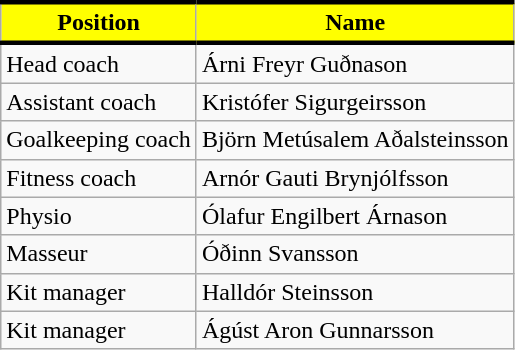<table class="wikitable">
<tr>
<th style="background:#FFFF00; color:black; border-top:black 3px solid; border-bottom:black 3px solid;">Position</th>
<th style="background:#FFFF00; color:black; border-top:black 3px solid; border-bottom:black 3px solid;">Name</th>
</tr>
<tr>
<td>Head coach</td>
<td> Árni Freyr Guðnason</td>
</tr>
<tr>
<td>Assistant coach</td>
<td> Kristófer Sigurgeirsson</td>
</tr>
<tr>
<td>Goalkeeping coach</td>
<td> Björn Metúsalem Aðalsteinsson</td>
</tr>
<tr>
<td>Fitness coach</td>
<td> Arnór Gauti Brynjólfsson</td>
</tr>
<tr>
<td>Physio</td>
<td> Ólafur Engilbert Árnason</td>
</tr>
<tr>
<td>Masseur</td>
<td> Óðinn Svansson</td>
</tr>
<tr>
<td>Kit manager</td>
<td> Halldór Steinsson</td>
</tr>
<tr>
<td>Kit manager</td>
<td> Ágúst Aron Gunnarsson</td>
</tr>
</table>
